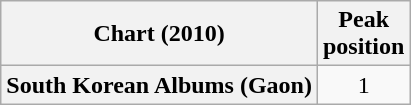<table class="wikitable plainrowheaders">
<tr>
<th>Chart (2010)</th>
<th>Peak<br>position</th>
</tr>
<tr>
<th scope="row">South Korean Albums (Gaon)</th>
<td style="text-align:center;">1</td>
</tr>
</table>
